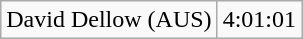<table class="wikitable sortable">
<tr>
<td>David Dellow (<abbr>AUS</abbr>)</td>
<td>4:01:01</td>
</tr>
</table>
